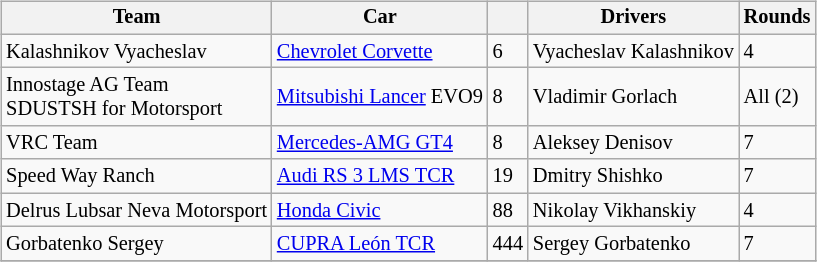<table>
<tr>
<td><br><table class="wikitable" style="font-size: 85%">
<tr>
<th>Team</th>
<th>Car</th>
<th></th>
<th>Drivers</th>
<th>Rounds</th>
</tr>
<tr>
<td>Kalashnikov Vyacheslav</td>
<td><a href='#'>Chevrolet Corvette</a></td>
<td>6</td>
<td>Vyacheslav Kalashnikov</td>
<td>4</td>
</tr>
<tr>
<td>Innostage AG Team <br>SDUSTSH for Motorsport</td>
<td><a href='#'>Mitsubishi Lancer</a> EVO9</td>
<td>8</td>
<td>Vladimir Gorlach</td>
<td>All (2)</td>
</tr>
<tr>
<td>VRC Team</td>
<td><a href='#'>Mercedes-AMG GT4</a></td>
<td>8</td>
<td>Aleksey Denisov</td>
<td>7</td>
</tr>
<tr>
<td>Speed Way Ranch</td>
<td><a href='#'>Audi RS 3 LMS TCR</a></td>
<td>19</td>
<td>Dmitry Shishko</td>
<td>7</td>
</tr>
<tr>
<td>Delrus Lubsar Neva Motorsport</td>
<td><a href='#'>Honda Civic</a></td>
<td>88</td>
<td>Nikolay Vikhanskiy</td>
<td>4</td>
</tr>
<tr>
<td>Gorbatenko Sergey</td>
<td><a href='#'>CUPRA León TCR</a></td>
<td>444</td>
<td>Sergey Gorbatenko</td>
<td>7</td>
</tr>
<tr>
</tr>
</table>
</td>
<td valign="top"></td>
</tr>
</table>
